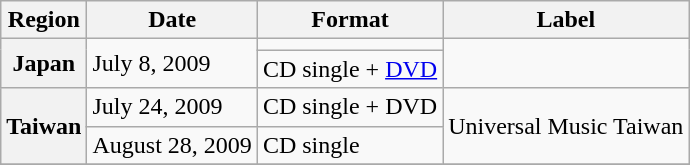<table class="wikitable plainrowheaders">
<tr>
<th>Region</th>
<th>Date</th>
<th>Format</th>
<th>Label</th>
</tr>
<tr>
<th scope="row" rowspan="2">Japan</th>
<td rowspan="2">July 8, 2009</td>
<td></td>
<td rowspan=2></td>
</tr>
<tr>
<td>CD single + <a href='#'>DVD</a></td>
</tr>
<tr>
<th scope="row" rowspan="2">Taiwan</th>
<td>July 24, 2009</td>
<td>CD single + DVD</td>
<td rowspan="2">Universal Music Taiwan</td>
</tr>
<tr>
<td>August 28, 2009</td>
<td>CD single</td>
</tr>
<tr>
</tr>
</table>
